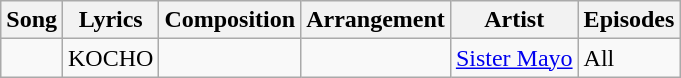<table class="wikitable">
<tr>
<th>Song</th>
<th>Lyrics</th>
<th>Composition</th>
<th>Arrangement</th>
<th>Artist</th>
<th>Episodes</th>
</tr>
<tr>
<td></td>
<td>KOCHO</td>
<td></td>
<td></td>
<td><a href='#'>Sister Mayo</a></td>
<td>All</td>
</tr>
</table>
